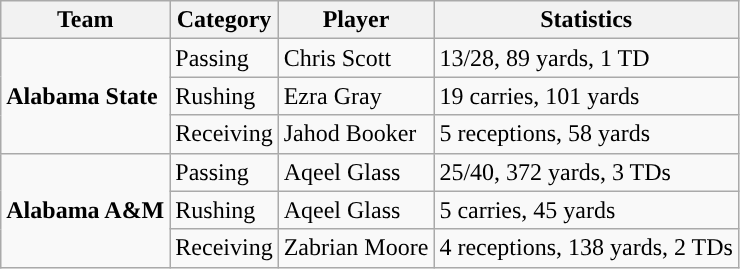<table class="wikitable" style="float: left;">
<tr>
<th>Team</th>
<th>Category</th>
<th>Player</th>
<th>Statistics</th>
</tr>
<tr>
<td rowspan=3><strong>Alabama State</strong></td>
<td>Passing</td>
<td>Chris Scott</td>
<td>13/28, 89 yards, 1 TD</td>
</tr>
<tr>
<td>Rushing</td>
<td>Ezra Gray</td>
<td>19 carries, 101 yards</td>
</tr>
<tr>
<td>Receiving</td>
<td>Jahod Booker</td>
<td>5 receptions, 58 yards</td>
</tr>
<tr>
<td rowspan=3><strong>Alabama A&M</strong></td>
<td>Passing</td>
<td>Aqeel Glass</td>
<td>25/40, 372 yards, 3 TDs</td>
</tr>
<tr>
<td>Rushing</td>
<td>Aqeel Glass</td>
<td>5 carries, 45 yards</td>
</tr>
<tr>
<td>Receiving</td>
<td>Zabrian Moore</td>
<td>4 receptions, 138 yards, 2 TDs</td>
</tr>
</table>
